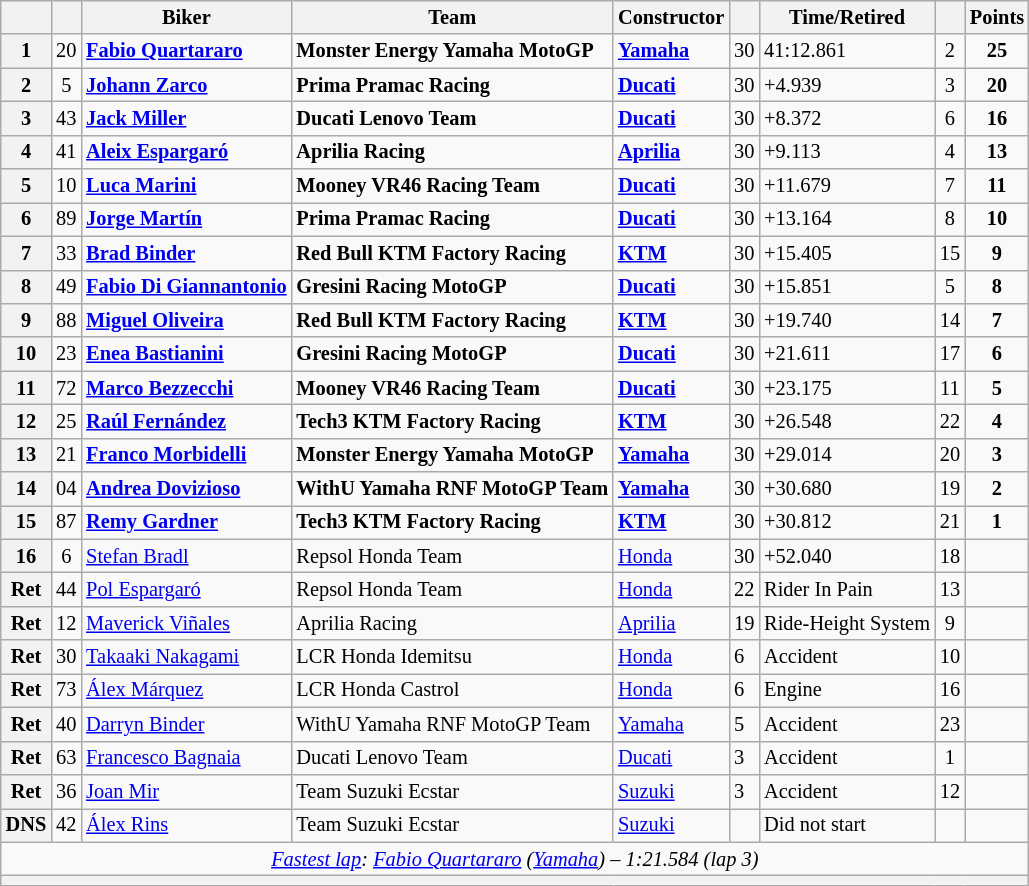<table class="wikitable sortable" style="font-size: 85%;">
<tr>
<th scope="col"></th>
<th scope="col"></th>
<th scope="col">Biker</th>
<th scope="col">Team</th>
<th scope="col">Constructor</th>
<th scope="col" class="unsortable"></th>
<th scope="col" class="unsortable">Time/Retired</th>
<th scope="col"></th>
<th scope="col">Points</th>
</tr>
<tr>
<th scope="row">1</th>
<td align="center">20</td>
<td> <strong><a href='#'>Fabio Quartararo</a></strong></td>
<td><strong>Monster Energy Yamaha MotoGP</strong></td>
<td><strong><a href='#'>Yamaha</a></strong></td>
<td>30</td>
<td>41:12.861</td>
<td align="center">2</td>
<td align="center"><strong>25</strong></td>
</tr>
<tr>
<th scope="row">2</th>
<td align="center">5</td>
<td> <strong><a href='#'>Johann Zarco</a></strong></td>
<td><strong>Prima Pramac Racing</strong></td>
<td><strong><a href='#'>Ducati</a></strong></td>
<td>30</td>
<td>+4.939</td>
<td align="center">3</td>
<td align="center"><strong>20</strong></td>
</tr>
<tr>
<th scope="row">3</th>
<td align="center">43</td>
<td> <strong><a href='#'>Jack Miller</a></strong></td>
<td><strong>Ducati Lenovo Team</strong></td>
<td><strong><a href='#'>Ducati</a></strong></td>
<td>30</td>
<td>+8.372</td>
<td align="center">6</td>
<td align="center"><strong>16</strong></td>
</tr>
<tr>
<th scope="row">4</th>
<td align="center">41</td>
<td> <strong><a href='#'>Aleix Espargaró</a></strong></td>
<td><strong>Aprilia Racing</strong></td>
<td><strong><a href='#'>Aprilia</a></strong></td>
<td>30</td>
<td>+9.113</td>
<td align="center">4</td>
<td align="center"><strong>13</strong></td>
</tr>
<tr>
<th scope="row">5</th>
<td align="center">10</td>
<td> <strong><a href='#'>Luca Marini</a></strong></td>
<td><strong>Mooney VR46 Racing Team</strong></td>
<td><strong><a href='#'>Ducati</a></strong></td>
<td>30</td>
<td>+11.679</td>
<td align="center">7</td>
<td align="center"><strong>11</strong></td>
</tr>
<tr>
<th scope="row">6</th>
<td align="center">89</td>
<td> <strong><a href='#'>Jorge Martín</a></strong></td>
<td><strong>Prima Pramac Racing</strong></td>
<td><strong><a href='#'>Ducati</a></strong></td>
<td>30</td>
<td>+13.164</td>
<td align="center">8</td>
<td align="center"><strong>10</strong></td>
</tr>
<tr>
<th scope="row">7</th>
<td align="center">33</td>
<td> <strong><a href='#'>Brad Binder</a></strong></td>
<td><strong>Red Bull KTM Factory Racing</strong></td>
<td><strong><a href='#'>KTM</a></strong></td>
<td>30</td>
<td>+15.405</td>
<td align="center">15</td>
<td align="center"><strong>9</strong></td>
</tr>
<tr>
<th scope="row">8</th>
<td align="center">49</td>
<td> <strong><a href='#'>Fabio Di Giannantonio</a></strong></td>
<td><strong>Gresini Racing MotoGP</strong></td>
<td><strong><a href='#'>Ducati</a></strong></td>
<td>30</td>
<td>+15.851</td>
<td align="center">5</td>
<td align="center"><strong>8</strong></td>
</tr>
<tr>
<th scope="row">9</th>
<td align="center">88</td>
<td> <strong><a href='#'>Miguel Oliveira</a></strong></td>
<td><strong>Red Bull KTM Factory Racing</strong></td>
<td><strong><a href='#'>KTM</a></strong></td>
<td>30</td>
<td>+19.740</td>
<td align="center">14</td>
<td align="center"><strong>7</strong></td>
</tr>
<tr>
<th scope="row">10</th>
<td align="center">23</td>
<td> <strong><a href='#'>Enea Bastianini</a></strong></td>
<td><strong>Gresini Racing MotoGP</strong></td>
<td><strong><a href='#'>Ducati</a></strong></td>
<td>30</td>
<td>+21.611</td>
<td align="center">17</td>
<td align="center"><strong>6</strong></td>
</tr>
<tr>
<th scope="row">11</th>
<td align="center">72</td>
<td> <strong><a href='#'>Marco Bezzecchi</a></strong></td>
<td><strong>Mooney VR46 Racing Team</strong></td>
<td><strong><a href='#'>Ducati</a></strong></td>
<td>30</td>
<td>+23.175</td>
<td align="center">11</td>
<td align="center"><strong>5</strong></td>
</tr>
<tr>
<th scope="row">12</th>
<td align="center">25</td>
<td> <strong><a href='#'>Raúl Fernández</a></strong></td>
<td><strong>Tech3 KTM Factory Racing</strong></td>
<td><strong><a href='#'>KTM</a></strong></td>
<td>30</td>
<td>+26.548</td>
<td align="center">22</td>
<td align="center"><strong>4</strong></td>
</tr>
<tr>
<th scope="row">13</th>
<td align="center">21</td>
<td> <strong><a href='#'>Franco Morbidelli</a></strong></td>
<td><strong>Monster Energy Yamaha MotoGP</strong></td>
<td><strong><a href='#'>Yamaha</a></strong></td>
<td>30</td>
<td>+29.014</td>
<td align="center">20</td>
<td align="center"><strong>3</strong></td>
</tr>
<tr>
<th scope="row">14</th>
<td align="center">04</td>
<td> <strong><a href='#'>Andrea Dovizioso</a></strong></td>
<td><strong>WithU Yamaha RNF MotoGP Team</strong></td>
<td><strong><a href='#'>Yamaha</a></strong></td>
<td>30</td>
<td>+30.680</td>
<td align="center">19</td>
<td align="center"><strong>2</strong></td>
</tr>
<tr>
<th scope="row">15</th>
<td align="center">87</td>
<td> <strong><a href='#'>Remy Gardner</a></strong></td>
<td><strong>Tech3 KTM Factory Racing</strong></td>
<td><strong><a href='#'>KTM</a></strong></td>
<td>30</td>
<td>+30.812</td>
<td align="center">21</td>
<td align="center"><strong>1</strong></td>
</tr>
<tr>
<th scope="row">16</th>
<td align="center">6</td>
<td> <a href='#'>Stefan Bradl</a></td>
<td>Repsol Honda Team</td>
<td><a href='#'>Honda</a></td>
<td>30</td>
<td>+52.040</td>
<td align="center">18</td>
<td></td>
</tr>
<tr>
<th scope="row">Ret</th>
<td align="center">44</td>
<td> <a href='#'>Pol Espargaró</a></td>
<td>Repsol Honda Team</td>
<td><a href='#'>Honda</a></td>
<td>22</td>
<td>Rider In Pain</td>
<td align="center">13</td>
<td></td>
</tr>
<tr>
<th scope="row">Ret</th>
<td align="center">12</td>
<td> <a href='#'>Maverick Viñales</a></td>
<td>Aprilia Racing</td>
<td><a href='#'>Aprilia</a></td>
<td>19</td>
<td>Ride-Height System</td>
<td align="center">9</td>
<td align="center"></td>
</tr>
<tr>
<th scope="row">Ret</th>
<td align="center">30</td>
<td> <a href='#'>Takaaki Nakagami</a></td>
<td>LCR Honda Idemitsu</td>
<td><a href='#'>Honda</a></td>
<td>6</td>
<td>Accident</td>
<td align="center">10</td>
<td align="center"></td>
</tr>
<tr>
<th scope="row">Ret</th>
<td align="center">73</td>
<td> <a href='#'>Álex Márquez</a></td>
<td>LCR Honda Castrol</td>
<td><a href='#'>Honda</a></td>
<td>6</td>
<td>Engine</td>
<td align="center">16</td>
<td align="center"></td>
</tr>
<tr>
<th scope="row">Ret</th>
<td align="center">40</td>
<td> <a href='#'>Darryn Binder</a></td>
<td>WithU Yamaha RNF MotoGP Team</td>
<td><a href='#'>Yamaha</a></td>
<td>5</td>
<td>Accident</td>
<td align="center">23</td>
<td align="center"></td>
</tr>
<tr>
<th scope="row">Ret</th>
<td align="center">63</td>
<td> <a href='#'>Francesco Bagnaia</a></td>
<td>Ducati Lenovo Team</td>
<td><a href='#'>Ducati</a></td>
<td>3</td>
<td>Accident</td>
<td align="center">1</td>
<td align="center"></td>
</tr>
<tr>
<th scope="row">Ret</th>
<td align="center">36</td>
<td> <a href='#'>Joan Mir</a></td>
<td>Team Suzuki Ecstar</td>
<td><a href='#'>Suzuki</a></td>
<td>3</td>
<td>Accident</td>
<td align="center">12</td>
<td align="center"></td>
</tr>
<tr>
<th scope="row">DNS</th>
<td align="center">42</td>
<td> <a href='#'>Álex Rins</a></td>
<td>Team Suzuki Ecstar</td>
<td><a href='#'>Suzuki</a></td>
<td></td>
<td>Did not start</td>
<td align="center"></td>
<td></td>
</tr>
<tr class="sortbottom">
<td colspan="9" style="text-align:center"><em><a href='#'>Fastest lap</a>:  <a href='#'>Fabio Quartararo</a> (<a href='#'>Yamaha</a>) – 1:21.584 (lap 3)</em></td>
</tr>
<tr>
<th colspan=9></th>
</tr>
</table>
